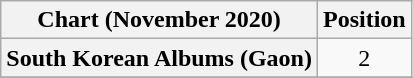<table class="wikitable plainrowheaders" style="text-align:center">
<tr>
<th>Chart (November 2020)</th>
<th>Position</th>
</tr>
<tr>
<th scope="row">South Korean Albums (Gaon)</th>
<td>2</td>
</tr>
<tr>
</tr>
</table>
